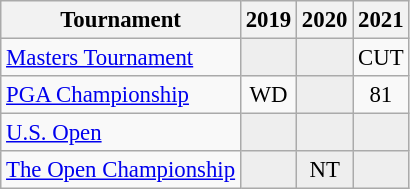<table class="wikitable" style="font-size:95%;text-align:center;">
<tr>
<th>Tournament</th>
<th>2019</th>
<th>2020</th>
<th>2021</th>
</tr>
<tr>
<td align=left><a href='#'>Masters Tournament</a></td>
<td style="background:#eeeeee;"></td>
<td style="background:#eeeeee;"></td>
<td>CUT</td>
</tr>
<tr>
<td align=left><a href='#'>PGA Championship</a></td>
<td>WD</td>
<td style="background:#eeeeee;"></td>
<td>81</td>
</tr>
<tr>
<td align=left><a href='#'>U.S. Open</a></td>
<td style="background:#eeeeee;"></td>
<td style="background:#eeeeee;"></td>
<td style="background:#eeeeee;"></td>
</tr>
<tr>
<td align=left><a href='#'>The Open Championship</a></td>
<td style="background:#eeeeee;"></td>
<td style="background:#eeeeee;">NT</td>
<td style="background:#eeeeee;"></td>
</tr>
</table>
